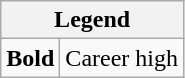<table class="wikitable mw-collapsible mw-collapsed">
<tr>
<th colspan="2">Legend</th>
</tr>
<tr>
<td><strong>Bold</strong></td>
<td>Career high</td>
</tr>
</table>
